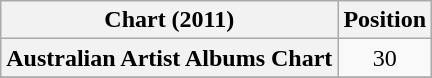<table class="wikitable sortable plainrowheaders" style="text-align:center">
<tr>
<th>Chart (2011)</th>
<th>Position</th>
</tr>
<tr>
<th scope="row">Australian Artist Albums Chart</th>
<td>30</td>
</tr>
<tr>
</tr>
</table>
